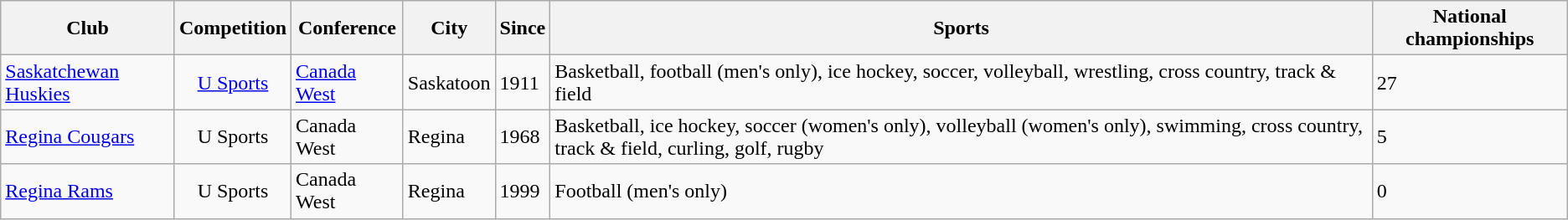<table class="wikitable sortable">
<tr>
<th>Club</th>
<th>Competition</th>
<th>Conference</th>
<th>City</th>
<th>Since</th>
<th>Sports</th>
<th>National championships</th>
</tr>
<tr>
<td><a href='#'>Saskatchewan Huskies</a></td>
<td align="center"><a href='#'>U Sports</a></td>
<td><a href='#'>Canada West</a></td>
<td>Saskatoon</td>
<td>1911</td>
<td>Basketball, football (men's only), ice hockey, soccer, volleyball, wrestling, cross country, track & field</td>
<td>27</td>
</tr>
<tr>
<td><a href='#'>Regina Cougars</a></td>
<td align="center">U Sports</td>
<td>Canada West</td>
<td>Regina</td>
<td>1968</td>
<td>Basketball, ice hockey, soccer (women's only), volleyball (women's only), swimming, cross country, track & field, curling, golf, rugby</td>
<td>5</td>
</tr>
<tr>
<td><a href='#'>Regina Rams</a></td>
<td align="center">U Sports</td>
<td>Canada West</td>
<td>Regina</td>
<td>1999</td>
<td>Football (men's only)</td>
<td>0</td>
</tr>
</table>
